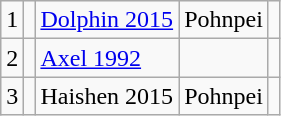<table class="wikitable">
<tr>
<td>1</td>
<td></td>
<td><a href='#'>Dolphin 2015</a></td>
<td>Pohnpei</td>
<td></td>
</tr>
<tr>
<td>2</td>
<td></td>
<td><a href='#'>Axel 1992</a></td>
<td></td>
<td></td>
</tr>
<tr>
<td>3</td>
<td></td>
<td>Haishen 2015</td>
<td>Pohnpei</td>
<td></td>
</tr>
</table>
